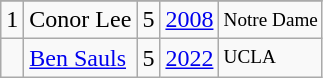<table class="wikitable">
<tr>
</tr>
<tr>
<td>1</td>
<td>Conor Lee</td>
<td>5</td>
<td><a href='#'>2008</a></td>
<td style="font-size:80%;">Notre Dame</td>
</tr>
<tr>
<td></td>
<td><a href='#'>Ben Sauls</a></td>
<td>5</td>
<td><a href='#'>2022</a></td>
<td style="font-size:80%;">UCLA</td>
</tr>
</table>
